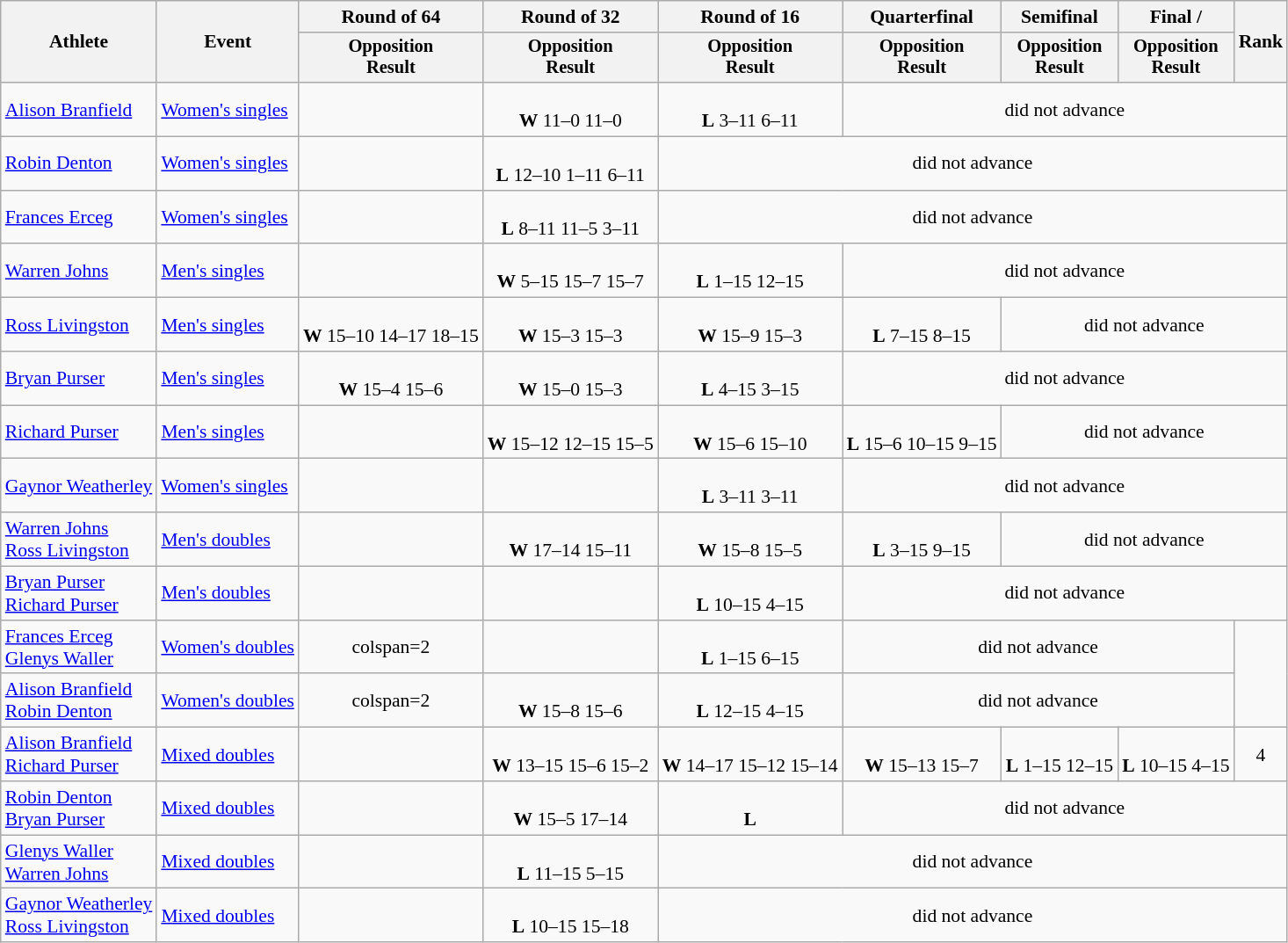<table class="wikitable" style="font-size:90%">
<tr>
<th rowspan="2">Athlete</th>
<th rowspan="2">Event</th>
<th>Round of 64</th>
<th>Round of 32</th>
<th>Round of 16</th>
<th>Quarterfinal</th>
<th>Semifinal</th>
<th>Final / </th>
<th rowspan="2">Rank</th>
</tr>
<tr style="font-size:95%">
<th>Opposition<br>Result</th>
<th>Opposition<br>Result</th>
<th>Opposition<br>Result</th>
<th>Opposition<br>Result</th>
<th>Opposition<br>Result</th>
<th>Opposition<br>Result</th>
</tr>
<tr align=center>
<td align=left><a href='#'>Alison Branfield</a></td>
<td align=left><a href='#'>Women's singles</a></td>
<td></td>
<td><br><strong>W</strong> 11–0 11–0</td>
<td><br><strong>L</strong> 3–11 6–11</td>
<td colspan=4>did not advance</td>
</tr>
<tr align=center>
<td align=left><a href='#'>Robin Denton</a></td>
<td align=left><a href='#'>Women's singles</a></td>
<td></td>
<td><br><strong>L</strong> 12–10 1–11 6–11</td>
<td colspan=5>did not advance</td>
</tr>
<tr align=center>
<td align=left><a href='#'>Frances Erceg</a></td>
<td align=left><a href='#'>Women's singles</a></td>
<td></td>
<td><br><strong>L</strong> 8–11 11–5 3–11</td>
<td colspan=5>did not advance</td>
</tr>
<tr align=center>
<td align=left><a href='#'>Warren Johns</a></td>
<td align=left><a href='#'>Men's singles</a></td>
<td></td>
<td><br><strong>W</strong> 5–15 15–7 15–7</td>
<td><br><strong>L</strong> 1–15 12–15</td>
<td colspan=4>did not advance</td>
</tr>
<tr align=center>
<td align=left><a href='#'>Ross Livingston</a></td>
<td align=left><a href='#'>Men's singles</a></td>
<td><br><strong>W</strong> 15–10 14–17 18–15</td>
<td><br><strong>W</strong> 15–3 15–3</td>
<td><br><strong>W</strong> 15–9 15–3</td>
<td><br><strong>L</strong> 7–15 8–15</td>
<td colspan=3>did not advance</td>
</tr>
<tr align=center>
<td align=left><a href='#'>Bryan Purser</a></td>
<td align=left><a href='#'>Men's singles</a></td>
<td><br><strong>W</strong> 15–4 15–6</td>
<td><br><strong>W</strong> 15–0 15–3</td>
<td><br><strong>L</strong> 4–15 3–15</td>
<td colspan=4>did not advance</td>
</tr>
<tr align=center>
<td align=left><a href='#'>Richard Purser</a></td>
<td align=left><a href='#'>Men's singles</a></td>
<td></td>
<td><br><strong>W</strong> 15–12 12–15 15–5</td>
<td><br><strong>W</strong> 15–6 15–10</td>
<td><br><strong>L</strong> 15–6 10–15 9–15</td>
<td colspan=3>did not advance</td>
</tr>
<tr align=center>
<td align=left><a href='#'>Gaynor Weatherley</a></td>
<td align=left><a href='#'>Women's singles</a></td>
<td></td>
<td></td>
<td><br><strong>L</strong> 3–11 3–11</td>
<td colspan=4>did not advance</td>
</tr>
<tr align=center>
<td align=left><a href='#'>Warren Johns</a><br><a href='#'>Ross Livingston</a></td>
<td align=left><a href='#'>Men's doubles</a></td>
<td></td>
<td><br><strong>W</strong> 17–14 15–11</td>
<td><br><strong>W</strong> 15–8 15–5</td>
<td><br><strong>L</strong> 3–15 9–15</td>
<td colspan=3>did not advance</td>
</tr>
<tr align=center>
<td align=left><a href='#'>Bryan Purser</a><br><a href='#'>Richard Purser</a></td>
<td align=left><a href='#'>Men's doubles</a></td>
<td></td>
<td></td>
<td><br><strong>L</strong> 10–15 4–15</td>
<td colspan=4>did not advance</td>
</tr>
<tr align=center>
<td align=left><a href='#'>Frances Erceg</a><br><a href='#'>Glenys Waller</a></td>
<td align=left><a href='#'>Women's doubles</a></td>
<td>colspan=2 </td>
<td></td>
<td><br><strong>L</strong> 1–15 6–15</td>
<td colspan=3>did not advance</td>
</tr>
<tr align=center>
<td align=left><a href='#'>Alison Branfield</a><br><a href='#'>Robin Denton</a></td>
<td align=left><a href='#'>Women's doubles</a></td>
<td>colspan=2 </td>
<td><br><strong>W</strong> 15–8 15–6</td>
<td><br><strong>L</strong> 12–15 4–15</td>
<td colspan=3>did not advance</td>
</tr>
<tr align=center>
<td align=left><a href='#'>Alison Branfield</a><br><a href='#'>Richard Purser</a></td>
<td align=left><a href='#'>Mixed doubles</a></td>
<td></td>
<td><br><strong>W</strong> 13–15 15–6 15–2</td>
<td><br><strong>W</strong> 14–17 15–12 15–14</td>
<td><br><strong>W</strong> 15–13 15–7</td>
<td><br><strong>L</strong> 1–15 12–15</td>
<td><br><strong>L</strong> 10–15 4–15</td>
<td>4</td>
</tr>
<tr align=center>
<td align=left><a href='#'>Robin Denton</a><br><a href='#'>Bryan Purser</a></td>
<td align=left><a href='#'>Mixed doubles</a></td>
<td></td>
<td><br><strong>W</strong> 15–5 17–14</td>
<td><br><strong>L</strong></td>
<td colspan=4>did not advance</td>
</tr>
<tr align=center>
<td align=left><a href='#'>Glenys Waller</a><br><a href='#'>Warren Johns</a></td>
<td align=left><a href='#'>Mixed doubles</a></td>
<td></td>
<td><br><strong>L</strong> 11–15 5–15</td>
<td colspan=5>did not advance</td>
</tr>
<tr align=center>
<td align=left><a href='#'>Gaynor Weatherley</a><br><a href='#'>Ross Livingston</a></td>
<td align=left><a href='#'>Mixed doubles</a></td>
<td></td>
<td><br><strong>L</strong> 10–15 15–18</td>
<td colspan=5>did not advance</td>
</tr>
</table>
